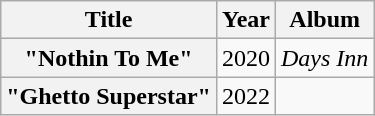<table class="wikitable plainrowheaders" style="text-align:center;">
<tr>
<th>Title</th>
<th>Year</th>
<th>Album</th>
</tr>
<tr>
<th scope="row">"Nothin To Me"<br></th>
<td>2020</td>
<td><em>Days Inn</em></td>
</tr>
<tr>
<th scope="row">"Ghetto Superstar"<br></th>
<td>2022</td>
<td></td>
</tr>
</table>
